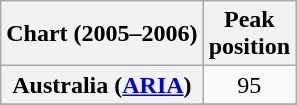<table class="wikitable sortable plainrowheaders" style="text-align:center">
<tr>
<th scope="col">Chart (2005–2006)</th>
<th scope="col">Peak<br>position</th>
</tr>
<tr>
<th scope="row">Australia (<a href='#'>ARIA</a>)</th>
<td>95</td>
</tr>
<tr>
</tr>
<tr>
</tr>
<tr>
</tr>
<tr>
</tr>
<tr>
</tr>
<tr>
</tr>
</table>
